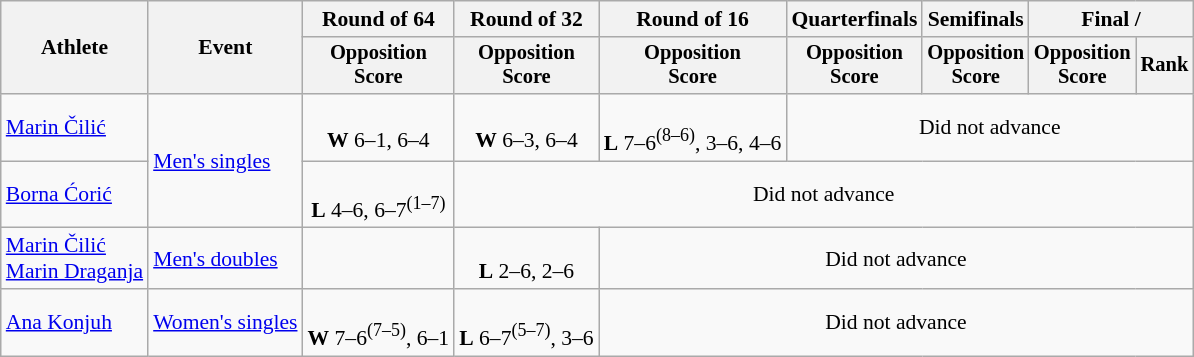<table class=wikitable style="font-size:90%">
<tr>
<th rowspan="2">Athlete</th>
<th rowspan="2">Event</th>
<th>Round of 64</th>
<th>Round of 32</th>
<th>Round of 16</th>
<th>Quarterfinals</th>
<th>Semifinals</th>
<th colspan=2>Final / </th>
</tr>
<tr style="font-size:95%">
<th>Opposition<br>Score</th>
<th>Opposition<br>Score</th>
<th>Opposition<br>Score</th>
<th>Opposition<br>Score</th>
<th>Opposition<br>Score</th>
<th>Opposition<br>Score</th>
<th>Rank</th>
</tr>
<tr align=center>
<td align=left><a href='#'>Marin Čilić</a></td>
<td align=left rowspan=2><a href='#'>Men's singles</a></td>
<td><br><strong>W</strong> 6–1, 6–4</td>
<td><br><strong>W</strong> 6–3, 6–4</td>
<td><br><strong>L</strong> 7–6<sup>(8–6)</sup>, 3–6, 4–6</td>
<td colspan=4>Did not advance</td>
</tr>
<tr align=center>
<td align=left><a href='#'>Borna Ćorić</a></td>
<td><br><strong>L</strong> 4–6, 6–7<sup>(1–7)</sup></td>
<td colspan=6>Did not advance</td>
</tr>
<tr align=center>
<td align=left><a href='#'>Marin Čilić</a><br><a href='#'>Marin Draganja</a></td>
<td align=left><a href='#'>Men's doubles</a></td>
<td></td>
<td><br><strong>L</strong> 2–6, 2–6</td>
<td colspan=5>Did not advance</td>
</tr>
<tr align=center>
<td align=left><a href='#'>Ana Konjuh</a></td>
<td align=left><a href='#'>Women's singles</a></td>
<td><br><strong>W</strong> 7–6<sup>(7–5)</sup>, 6–1</td>
<td><br><strong>L</strong> 6–7<sup>(5–7)</sup>, 3–6</td>
<td colspan=5>Did not advance</td>
</tr>
</table>
